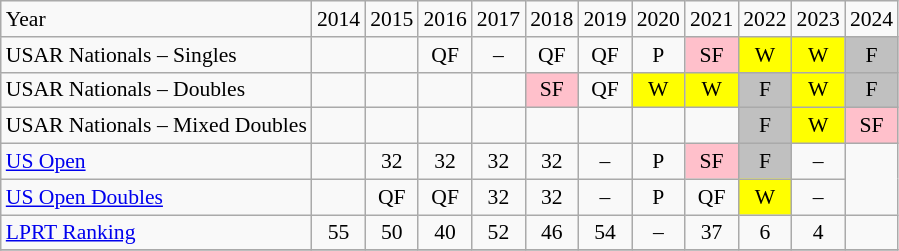<table class="wikitable" style="font-size:90%;" align=center>
<tr>
<td>Year</td>
<td align=center>2014</td>
<td align=center>2015</td>
<td align=center>2016</td>
<td align=center>2017</td>
<td align=center>2018</td>
<td align=center>2019</td>
<td align=center>2020</td>
<td align=center>2021</td>
<td align=center>2022</td>
<td align=center>2023</td>
<td align=center>2024</td>
</tr>
<tr>
<td align="left">USAR Nationals – Singles</td>
<td align=center></td>
<td align=center></td>
<td align=center>QF</td>
<td align=center>–</td>
<td align=center>QF</td>
<td align=center>QF</td>
<td align=center>P</td>
<td align=center bgcolor=pink>SF</td>
<td align=center bgcolor=yellow>W</td>
<td align=center bgcolor=yellow>W</td>
<td align=center bgcolor=silver>F</td>
</tr>
<tr>
<td align="left">USAR Nationals – Doubles</td>
<td align=center></td>
<td align=center></td>
<td align=center></td>
<td align=center></td>
<td align=center bgcolor=pink>SF</td>
<td align=center>QF</td>
<td align=center bgcolor=yellow>W</td>
<td align=center bgcolor=yellow>W</td>
<td align=center bgcolor=silver>F</td>
<td align=center bgcolor=yellow>W</td>
<td align=center bgcolor=silver>F</td>
</tr>
<tr>
<td align="left">USAR Nationals – Mixed Doubles</td>
<td align=center></td>
<td align=center></td>
<td align=center></td>
<td align=center></td>
<td align=center></td>
<td align=center></td>
<td align=center></td>
<td align=center></td>
<td align=center bgcolor=silver>F</td>
<td align=center bgcolor=yellow>W</td>
<td align=center bgcolor=pink>SF</td>
</tr>
<tr>
<td align="left"><a href='#'>US Open</a></td>
<td align=center></td>
<td align=center>32</td>
<td align=center>32</td>
<td align=center>32</td>
<td align=center>32</td>
<td align=center>–</td>
<td align=center>P</td>
<td align=center bgcolor=pink>SF</td>
<td align=center bgcolor=silver>F</td>
<td align=center>–</td>
</tr>
<tr>
<td align="left"><a href='#'>US Open Doubles</a></td>
<td align=center></td>
<td align=center>QF</td>
<td align=center>QF</td>
<td align=center>32</td>
<td align=center>32</td>
<td align=center>–</td>
<td align=center>P</td>
<td align=center>QF</td>
<td align=center bgcolor=yellow>W</td>
<td align=center>–</td>
</tr>
<tr>
<td align="left"><a href='#'>LPRT Ranking</a></td>
<td align=center>55</td>
<td align=center>50</td>
<td align=center>40</td>
<td align=center>52</td>
<td align=center>46</td>
<td align=center>54</td>
<td align=center>–</td>
<td align=center>37</td>
<td align=center>6</td>
<td align=center>4</td>
<td align=center></td>
</tr>
<tr>
</tr>
</table>
